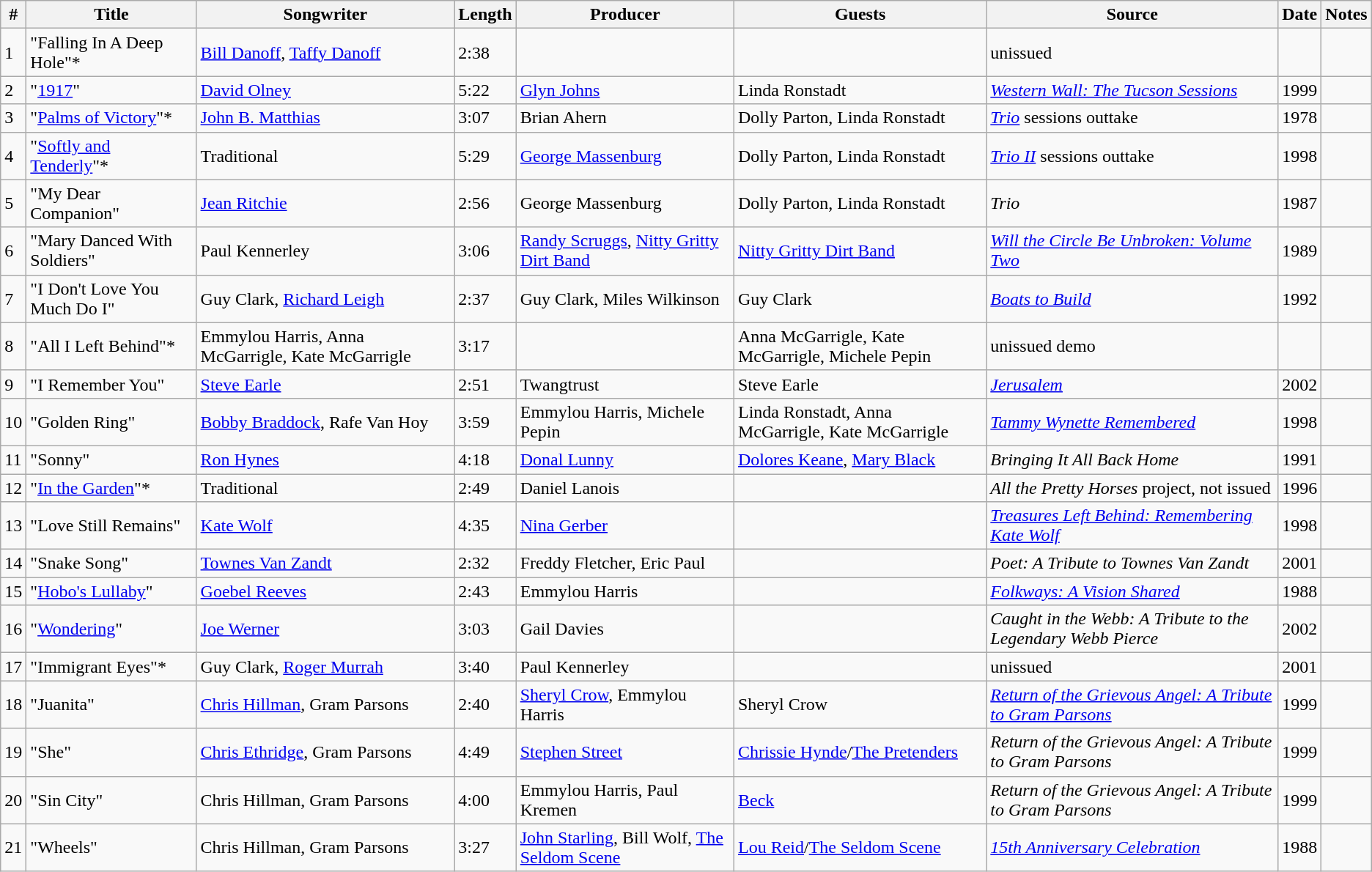<table class="wikitable">
<tr>
<th>#</th>
<th>Title</th>
<th>Songwriter</th>
<th>Length</th>
<th>Producer</th>
<th>Guests</th>
<th>Source</th>
<th>Date</th>
<th>Notes</th>
</tr>
<tr>
<td>1</td>
<td>"Falling In A Deep Hole"*</td>
<td><a href='#'>Bill Danoff</a>, <a href='#'>Taffy Danoff</a></td>
<td>2:38</td>
<td></td>
<td></td>
<td>unissued</td>
<td></td>
<td></td>
</tr>
<tr>
<td>2</td>
<td>"<a href='#'>1917</a>"</td>
<td><a href='#'>David Olney</a></td>
<td>5:22</td>
<td><a href='#'>Glyn Johns</a></td>
<td>Linda Ronstadt</td>
<td><em><a href='#'>Western Wall: The Tucson Sessions</a></em></td>
<td>1999</td>
<td></td>
</tr>
<tr>
<td>3</td>
<td>"<a href='#'>Palms of Victory</a>"*</td>
<td><a href='#'>John B. Matthias</a></td>
<td>3:07</td>
<td>Brian Ahern</td>
<td>Dolly Parton, Linda Ronstadt</td>
<td><em><a href='#'>Trio</a></em> sessions outtake</td>
<td>1978</td>
<td></td>
</tr>
<tr>
<td>4</td>
<td>"<a href='#'>Softly and Tenderly</a>"*</td>
<td>Traditional</td>
<td>5:29</td>
<td><a href='#'>George Massenburg</a></td>
<td>Dolly Parton, Linda Ronstadt</td>
<td><em><a href='#'>Trio II</a></em> sessions outtake</td>
<td>1998</td>
<td></td>
</tr>
<tr>
<td>5</td>
<td>"My Dear Companion"</td>
<td><a href='#'>Jean Ritchie</a></td>
<td>2:56</td>
<td>George Massenburg</td>
<td>Dolly Parton, Linda Ronstadt</td>
<td><em>Trio</em></td>
<td>1987</td>
<td></td>
</tr>
<tr>
<td>6</td>
<td>"Mary Danced With Soldiers"</td>
<td>Paul Kennerley</td>
<td>3:06</td>
<td><a href='#'>Randy Scruggs</a>, <a href='#'>Nitty Gritty Dirt Band</a></td>
<td><a href='#'>Nitty Gritty Dirt Band</a></td>
<td><em><a href='#'>Will the Circle Be Unbroken: Volume Two</a></em></td>
<td>1989</td>
<td></td>
</tr>
<tr>
<td>7</td>
<td>"I Don't Love You Much Do I"</td>
<td>Guy Clark, <a href='#'>Richard Leigh</a></td>
<td>2:37</td>
<td>Guy Clark, Miles Wilkinson</td>
<td>Guy Clark</td>
<td><em><a href='#'>Boats to Build</a></em></td>
<td>1992</td>
<td></td>
</tr>
<tr>
<td>8</td>
<td>"All I Left Behind"*</td>
<td>Emmylou Harris, Anna McGarrigle, Kate McGarrigle</td>
<td>3:17</td>
<td></td>
<td>Anna McGarrigle, Kate McGarrigle, Michele Pepin</td>
<td>unissued demo</td>
<td></td>
<td></td>
</tr>
<tr>
<td>9</td>
<td>"I Remember You"</td>
<td><a href='#'>Steve Earle</a></td>
<td>2:51</td>
<td>Twangtrust</td>
<td>Steve Earle</td>
<td><em><a href='#'>Jerusalem</a></em></td>
<td>2002</td>
<td></td>
</tr>
<tr>
<td>10</td>
<td>"Golden Ring"</td>
<td><a href='#'>Bobby Braddock</a>, Rafe Van Hoy</td>
<td>3:59</td>
<td>Emmylou Harris, Michele Pepin</td>
<td>Linda Ronstadt, Anna McGarrigle, Kate McGarrigle</td>
<td><em><a href='#'>Tammy Wynette Remembered</a></em></td>
<td>1998</td>
<td></td>
</tr>
<tr>
<td>11</td>
<td>"Sonny"</td>
<td><a href='#'>Ron Hynes</a></td>
<td>4:18</td>
<td><a href='#'>Donal Lunny</a></td>
<td><a href='#'>Dolores Keane</a>, <a href='#'>Mary Black</a></td>
<td><em>Bringing It All Back Home</em></td>
<td>1991</td>
<td></td>
</tr>
<tr>
<td>12</td>
<td>"<a href='#'>In the Garden</a>"*</td>
<td>Traditional</td>
<td>2:49</td>
<td>Daniel Lanois</td>
<td></td>
<td><em>All the Pretty Horses</em> project, not issued</td>
<td>1996</td>
<td></td>
</tr>
<tr>
<td>13</td>
<td>"Love Still Remains"</td>
<td><a href='#'>Kate Wolf</a></td>
<td>4:35</td>
<td><a href='#'>Nina Gerber</a></td>
<td></td>
<td><em><a href='#'>Treasures Left Behind: Remembering Kate Wolf</a></em></td>
<td>1998</td>
<td></td>
</tr>
<tr>
<td>14</td>
<td>"Snake Song"</td>
<td><a href='#'>Townes Van Zandt</a></td>
<td>2:32</td>
<td>Freddy Fletcher, Eric Paul</td>
<td></td>
<td><em>Poet:  A Tribute to Townes Van Zandt</em></td>
<td>2001</td>
<td></td>
</tr>
<tr>
<td>15</td>
<td>"<a href='#'>Hobo's Lullaby</a>"</td>
<td><a href='#'>Goebel Reeves</a></td>
<td>2:43</td>
<td>Emmylou Harris</td>
<td></td>
<td><em><a href='#'>Folkways: A Vision Shared</a></em></td>
<td>1988</td>
<td></td>
</tr>
<tr>
<td>16</td>
<td>"<a href='#'>Wondering</a>"</td>
<td><a href='#'>Joe Werner</a></td>
<td>3:03</td>
<td>Gail Davies</td>
<td></td>
<td><em>Caught in the Webb:  A Tribute to the Legendary Webb Pierce</em></td>
<td>2002</td>
<td></td>
</tr>
<tr>
<td>17</td>
<td>"Immigrant Eyes"*</td>
<td>Guy Clark, <a href='#'>Roger Murrah</a></td>
<td>3:40</td>
<td>Paul Kennerley</td>
<td></td>
<td>unissued</td>
<td>2001</td>
<td></td>
</tr>
<tr>
<td>18</td>
<td>"Juanita"</td>
<td><a href='#'>Chris Hillman</a>, Gram Parsons</td>
<td>2:40</td>
<td><a href='#'>Sheryl Crow</a>, Emmylou Harris</td>
<td>Sheryl Crow</td>
<td><em><a href='#'>Return of the Grievous Angel: A Tribute to Gram Parsons</a></em></td>
<td>1999</td>
<td></td>
</tr>
<tr>
<td>19</td>
<td>"She"</td>
<td><a href='#'>Chris Ethridge</a>, Gram Parsons</td>
<td>4:49</td>
<td><a href='#'>Stephen Street</a></td>
<td><a href='#'>Chrissie Hynde</a>/<a href='#'>The Pretenders</a></td>
<td><em>Return of the Grievous Angel: A Tribute to Gram Parsons</em></td>
<td>1999</td>
<td></td>
</tr>
<tr>
<td>20</td>
<td>"Sin City"</td>
<td>Chris Hillman, Gram Parsons</td>
<td>4:00</td>
<td>Emmylou Harris, Paul Kremen</td>
<td><a href='#'>Beck</a></td>
<td><em>Return of the Grievous Angel: A Tribute to Gram Parsons</em></td>
<td>1999</td>
<td></td>
</tr>
<tr>
<td>21</td>
<td>"Wheels"</td>
<td>Chris Hillman, Gram Parsons</td>
<td>3:27</td>
<td><a href='#'>John Starling</a>, Bill Wolf, <a href='#'>The Seldom Scene</a></td>
<td><a href='#'>Lou Reid</a>/<a href='#'>The Seldom Scene</a></td>
<td><em><a href='#'>15th Anniversary Celebration</a></em></td>
<td>1988</td>
<td></td>
</tr>
</table>
